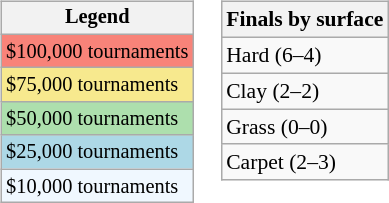<table>
<tr valign=top>
<td><br><table class=wikitable style="font-size:85%">
<tr>
<th>Legend</th>
</tr>
<tr style="background:#f88379;">
<td>$100,000 tournaments</td>
</tr>
<tr style="background:#f7e98e;">
<td>$75,000 tournaments</td>
</tr>
<tr style="background:#addfad;">
<td>$50,000 tournaments</td>
</tr>
<tr style="background:lightblue;">
<td>$25,000 tournaments</td>
</tr>
<tr style="background:#f0f8ff;">
<td>$10,000 tournaments</td>
</tr>
</table>
</td>
<td><br><table class=wikitable style="font-size:90%">
<tr>
<th>Finals by surface</th>
</tr>
<tr>
<td>Hard (6–4)</td>
</tr>
<tr>
<td>Clay (2–2)</td>
</tr>
<tr>
<td>Grass (0–0)</td>
</tr>
<tr>
<td>Carpet (2–3)</td>
</tr>
</table>
</td>
</tr>
</table>
